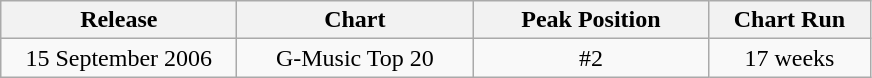<table class="wikitable" style="text-align:center">
<tr>
<th width=150px>Release</th>
<th width=150px>Chart</th>
<th width=150px>Peak Position</th>
<th width=100px>Chart Run</th>
</tr>
<tr>
<td>15 September 2006</td>
<td>G-Music Top 20</td>
<td>#2</td>
<td>17 weeks</td>
</tr>
</table>
